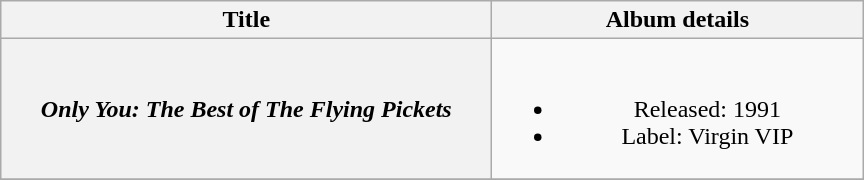<table class="wikitable plainrowheaders" style="text-align:center;">
<tr>
<th scope="col" rowspan="1" style="width:20em;">Title</th>
<th scope="col" rowspan="1" style="width:15em;">Album details</th>
</tr>
<tr>
<th scope="row"><em>Only You: The Best of The Flying Pickets</em></th>
<td><br><ul><li>Released: 1991</li><li>Label: Virgin VIP</li></ul></td>
</tr>
<tr>
</tr>
</table>
